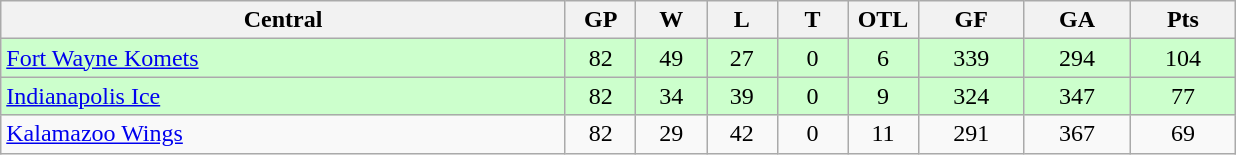<table class="wikitable">
<tr>
<th width="40%">Central</th>
<th width="5%">GP</th>
<th width="5%">W</th>
<th width="5%">L</th>
<th width="5%">T</th>
<th width="5%">OTL</th>
<th width="7.5%">GF</th>
<th width="7.5%">GA</th>
<th width="7.5%">Pts</th>
</tr>
<tr align="center" bgcolor="#CCFFCC">
<td align="left"><a href='#'>Fort Wayne Komets</a></td>
<td>82</td>
<td>49</td>
<td>27</td>
<td>0</td>
<td>6</td>
<td>339</td>
<td>294</td>
<td>104</td>
</tr>
<tr align="center" bgcolor="#CCFFCC">
<td align="left"><a href='#'>Indianapolis Ice</a></td>
<td>82</td>
<td>34</td>
<td>39</td>
<td>0</td>
<td>9</td>
<td>324</td>
<td>347</td>
<td>77</td>
</tr>
<tr align="center">
<td align="left"><a href='#'>Kalamazoo Wings</a></td>
<td>82</td>
<td>29</td>
<td>42</td>
<td>0</td>
<td>11</td>
<td>291</td>
<td>367</td>
<td>69</td>
</tr>
</table>
